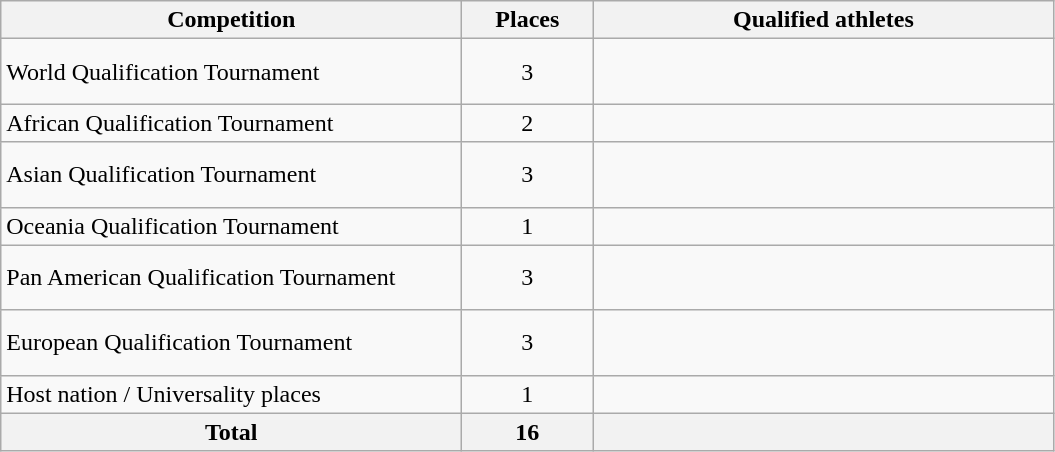<table class = "wikitable">
<tr>
<th width=300>Competition</th>
<th width=80>Places</th>
<th width=300>Qualified athletes</th>
</tr>
<tr>
<td>World Qualification Tournament</td>
<td align="center">3</td>
<td><br><br></td>
</tr>
<tr>
<td>African Qualification Tournament</td>
<td align="center">2</td>
<td><br></td>
</tr>
<tr>
<td>Asian Qualification Tournament</td>
<td align="center">3</td>
<td><br><br></td>
</tr>
<tr>
<td>Oceania Qualification Tournament</td>
<td align="center">1</td>
<td></td>
</tr>
<tr>
<td>Pan American Qualification Tournament</td>
<td { align="center">3</td>
<td><br><br></td>
</tr>
<tr>
<td>European Qualification Tournament</td>
<td align="center">3</td>
<td><br><br></td>
</tr>
<tr>
<td>Host nation / Universality places</td>
<td align="center">1</td>
<td></td>
</tr>
<tr>
<th>Total</th>
<th>16</th>
<th></th>
</tr>
</table>
